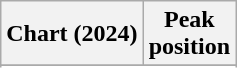<table class="wikitable sortable plainrowheaders">
<tr>
<th scope="col">Chart (2024)</th>
<th scope="col">Peak<br>position</th>
</tr>
<tr>
</tr>
<tr>
</tr>
</table>
